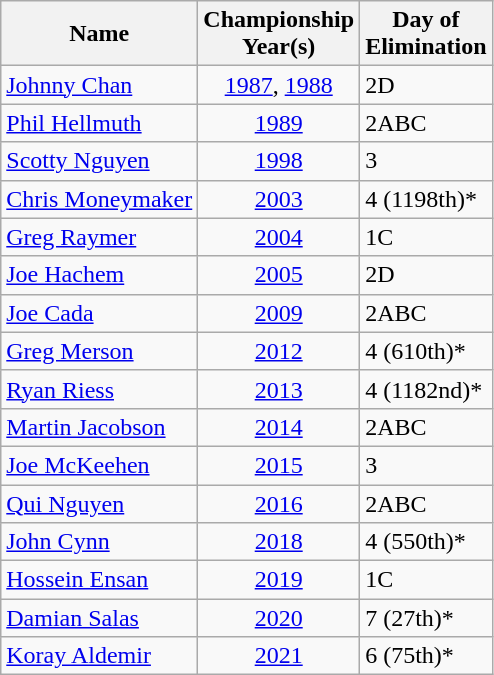<table class="wikitable sortable">
<tr>
<th>Name</th>
<th>Championship<br>Year(s)</th>
<th>Day of<br>Elimination</th>
</tr>
<tr>
<td><a href='#'>Johnny Chan</a></td>
<td align=center><a href='#'>1987</a>, <a href='#'>1988</a></td>
<td>2D</td>
</tr>
<tr>
<td><a href='#'>Phil Hellmuth</a></td>
<td align=center><a href='#'>1989</a></td>
<td>2ABC</td>
</tr>
<tr>
<td><a href='#'>Scotty Nguyen</a></td>
<td align=center><a href='#'>1998</a></td>
<td>3</td>
</tr>
<tr>
<td><a href='#'>Chris Moneymaker</a></td>
<td align=center><a href='#'>2003</a></td>
<td>4 (1198th)*</td>
</tr>
<tr>
<td><a href='#'>Greg Raymer</a></td>
<td align=center><a href='#'>2004</a></td>
<td>1C</td>
</tr>
<tr>
<td><a href='#'>Joe Hachem</a></td>
<td align=center><a href='#'>2005</a></td>
<td>2D</td>
</tr>
<tr>
<td><a href='#'>Joe Cada</a></td>
<td align=center><a href='#'>2009</a></td>
<td>2ABC</td>
</tr>
<tr>
<td><a href='#'>Greg Merson</a></td>
<td align=center><a href='#'>2012</a></td>
<td data-sort-value="4.2">4 (610th)*</td>
</tr>
<tr>
<td><a href='#'>Ryan Riess</a></td>
<td align=center><a href='#'>2013</a></td>
<td data-sort-value="4.1">4 (1182nd)*</td>
</tr>
<tr>
<td><a href='#'>Martin Jacobson</a></td>
<td align=center><a href='#'>2014</a></td>
<td>2ABC</td>
</tr>
<tr>
<td><a href='#'>Joe McKeehen</a></td>
<td align=center><a href='#'>2015</a></td>
<td>3</td>
</tr>
<tr>
<td><a href='#'>Qui Nguyen</a></td>
<td align=center><a href='#'>2016</a></td>
<td>2ABC</td>
</tr>
<tr>
<td><a href='#'>John Cynn</a></td>
<td align=center><a href='#'>2018</a></td>
<td data-sort-value="4.3">4 (550th)*</td>
</tr>
<tr>
<td><a href='#'>Hossein Ensan</a></td>
<td align=center><a href='#'>2019</a></td>
<td>1C</td>
</tr>
<tr>
<td><a href='#'>Damian Salas</a></td>
<td align=center><a href='#'>2020</a></td>
<td>7 (27th)*</td>
</tr>
<tr>
<td><a href='#'>Koray Aldemir</a></td>
<td align=center><a href='#'>2021</a></td>
<td>6 (75th)*</td>
</tr>
</table>
